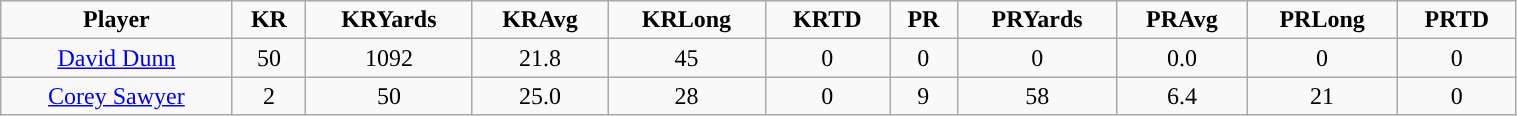<table class="wikitable" width="80%">
<tr align="center">
<td><strong>Player</strong></td>
<td><strong>KR</strong></td>
<td><strong>KRYards</strong></td>
<td><strong>KRAvg</strong></td>
<td><strong>KRLong</strong></td>
<td><strong>KRTD</strong></td>
<td><strong>PR</strong></td>
<td><strong>PRYards</strong></td>
<td><strong>PRAvg</strong></td>
<td><strong>PRLong</strong></td>
<td><strong>PRTD</strong></td>
</tr>
<tr align="center" bgcolor="">
<td><a href='#'>David Dunn</a></td>
<td>50</td>
<td>1092</td>
<td>21.8</td>
<td>45</td>
<td>0</td>
<td>0</td>
<td>0</td>
<td>0.0</td>
<td>0</td>
<td>0</td>
</tr>
<tr align="center" bgcolor="">
<td><a href='#'>Corey Sawyer</a></td>
<td>2</td>
<td>50</td>
<td>25.0</td>
<td>28</td>
<td>0</td>
<td>9</td>
<td>58</td>
<td>6.4</td>
<td>21</td>
<td>0</td>
</tr>
</table>
